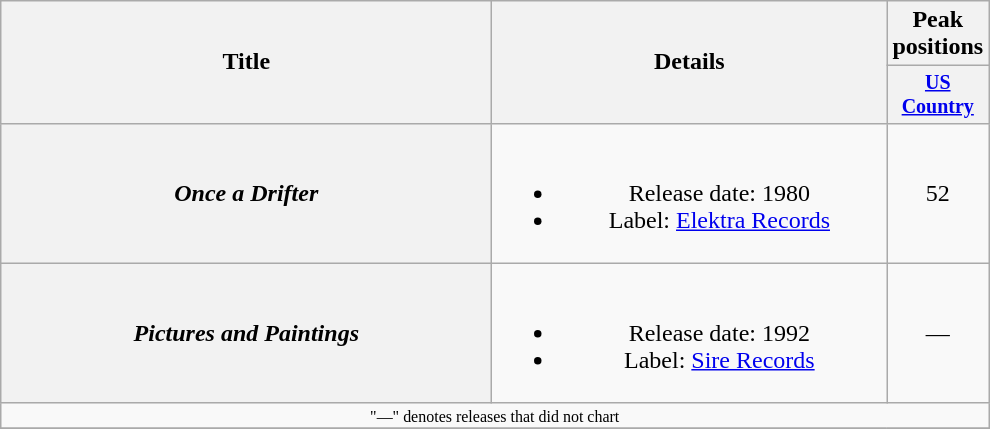<table class="wikitable plainrowheaders" style="text-align:center;">
<tr>
<th rowspan="2" style="width:20em;">Title</th>
<th rowspan="2" style="width:16em;">Details</th>
<th>Peak positions</th>
</tr>
<tr style="font-size:smaller;">
<th width="45"><a href='#'>US Country</a></th>
</tr>
<tr>
<th scope="row"><em>Once a Drifter</em></th>
<td><br><ul><li>Release date: 1980</li><li>Label: <a href='#'>Elektra Records</a></li></ul></td>
<td>52</td>
</tr>
<tr>
<th scope="row"><em>Pictures and Paintings</em></th>
<td><br><ul><li>Release date: 1992</li><li>Label: <a href='#'>Sire Records</a></li></ul></td>
<td>—</td>
</tr>
<tr>
<td colspan="3" style="font-size:8pt">"—" denotes releases that did not chart</td>
</tr>
<tr>
</tr>
</table>
